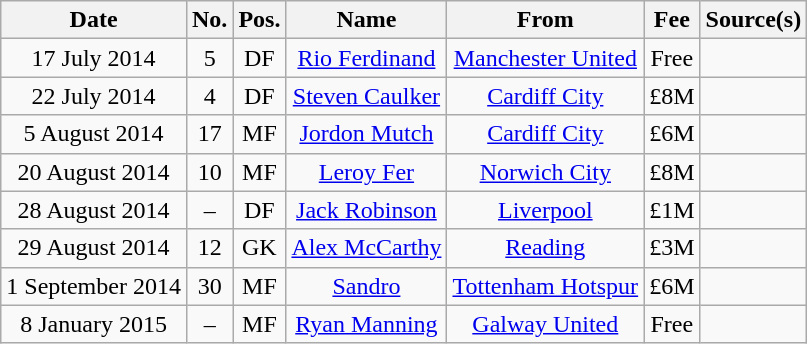<table class="wikitable" style="text-align:center">
<tr>
<th>Date</th>
<th>No.</th>
<th>Pos.</th>
<th>Name</th>
<th>From</th>
<th>Fee</th>
<th>Source(s)</th>
</tr>
<tr>
<td>17 July 2014</td>
<td>5</td>
<td>DF</td>
<td> <a href='#'>Rio Ferdinand</a></td>
<td> <a href='#'>Manchester United</a></td>
<td>Free</td>
<td></td>
</tr>
<tr>
<td>22 July 2014</td>
<td>4</td>
<td>DF</td>
<td> <a href='#'>Steven Caulker</a></td>
<td> <a href='#'>Cardiff City</a></td>
<td>£8M</td>
<td></td>
</tr>
<tr>
<td>5 August 2014</td>
<td>17</td>
<td>MF</td>
<td> <a href='#'>Jordon Mutch</a></td>
<td> <a href='#'>Cardiff City</a></td>
<td>£6M</td>
<td></td>
</tr>
<tr>
<td>20 August 2014</td>
<td>10</td>
<td>MF</td>
<td> <a href='#'>Leroy Fer</a></td>
<td> <a href='#'>Norwich City</a></td>
<td>£8M</td>
<td></td>
</tr>
<tr>
<td>28 August 2014</td>
<td>–</td>
<td>DF</td>
<td> <a href='#'>Jack Robinson</a></td>
<td> <a href='#'>Liverpool</a></td>
<td>£1M</td>
<td></td>
</tr>
<tr>
<td>29 August 2014</td>
<td>12</td>
<td>GK</td>
<td> <a href='#'>Alex McCarthy</a></td>
<td> <a href='#'>Reading</a></td>
<td>£3M</td>
<td></td>
</tr>
<tr>
<td>1 September 2014</td>
<td>30</td>
<td>MF</td>
<td> <a href='#'>Sandro</a></td>
<td> <a href='#'>Tottenham Hotspur</a></td>
<td>£6M</td>
<td></td>
</tr>
<tr>
<td>8 January 2015</td>
<td>–</td>
<td>MF</td>
<td> <a href='#'>Ryan Manning</a></td>
<td> <a href='#'>Galway United</a></td>
<td>Free</td>
<td></td>
</tr>
</table>
